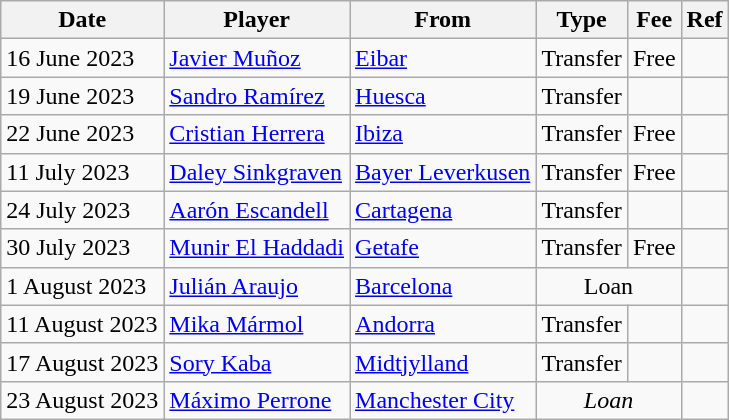<table class="wikitable">
<tr>
<th>Date</th>
<th>Player</th>
<th>From</th>
<th>Type</th>
<th>Fee</th>
<th>Ref</th>
</tr>
<tr>
<td>16 June 2023</td>
<td> <a href='#'>Javier Muñoz</a></td>
<td><a href='#'>Eibar</a></td>
<td>Transfer</td>
<td>Free</td>
<td></td>
</tr>
<tr>
<td>19 June 2023</td>
<td> <a href='#'>Sandro Ramírez</a></td>
<td><a href='#'>Huesca</a></td>
<td>Transfer</td>
<td></td>
<td></td>
</tr>
<tr>
<td>22 June 2023</td>
<td> <a href='#'>Cristian Herrera</a></td>
<td><a href='#'>Ibiza</a></td>
<td>Transfer</td>
<td>Free</td>
<td></td>
</tr>
<tr>
<td>11 July 2023</td>
<td> <a href='#'>Daley Sinkgraven</a></td>
<td> <a href='#'>Bayer Leverkusen</a></td>
<td>Transfer</td>
<td>Free</td>
<td></td>
</tr>
<tr>
<td>24 July 2023</td>
<td> <a href='#'>Aarón Escandell</a></td>
<td><a href='#'>Cartagena</a></td>
<td>Transfer</td>
<td></td>
<td></td>
</tr>
<tr>
<td>30 July 2023</td>
<td> <a href='#'>Munir El Haddadi</a></td>
<td><a href='#'>Getafe</a></td>
<td>Transfer</td>
<td>Free</td>
<td></td>
</tr>
<tr>
<td>1 August 2023</td>
<td> <a href='#'>Julián Araujo</a></td>
<td><a href='#'>Barcelona</a></td>
<td colspan=2 align=center>Loan</td>
<td></td>
</tr>
<tr>
<td>11 August 2023</td>
<td> <a href='#'>Mika Mármol</a></td>
<td> <a href='#'>Andorra</a></td>
<td>Transfer</td>
<td></td>
<td></td>
</tr>
<tr>
<td>17 August 2023</td>
<td> <a href='#'>Sory Kaba</a></td>
<td> <a href='#'>Midtjylland</a></td>
<td>Transfer</td>
<td></td>
<td></td>
</tr>
<tr>
<td>23 August 2023</td>
<td> <a href='#'>Máximo Perrone</a></td>
<td> <a href='#'>Manchester City</a></td>
<td colspan=2 align=center><em>Loan</em></td>
<td></td>
</tr>
</table>
